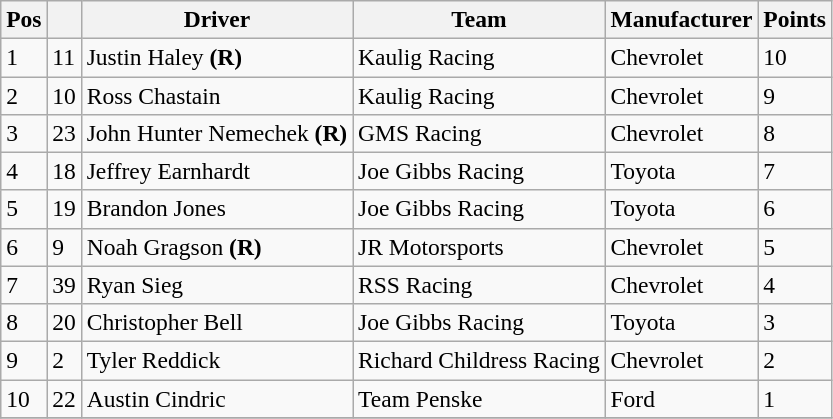<table class="wikitable sortable" style="font-size:98%">
<tr>
<th>Pos</th>
<th></th>
<th>Driver</th>
<th>Team</th>
<th>Manufacturer</th>
<th>Points</th>
</tr>
<tr>
<td>1</td>
<td>11</td>
<td>Justin Haley <strong>(R)</strong></td>
<td>Kaulig Racing</td>
<td>Chevrolet</td>
<td>10</td>
</tr>
<tr>
<td>2</td>
<td>10</td>
<td>Ross Chastain</td>
<td>Kaulig Racing</td>
<td>Chevrolet</td>
<td>9</td>
</tr>
<tr>
<td>3</td>
<td>23</td>
<td>John Hunter Nemechek <strong>(R)</strong></td>
<td>GMS Racing</td>
<td>Chevrolet</td>
<td>8</td>
</tr>
<tr>
<td>4</td>
<td>18</td>
<td>Jeffrey Earnhardt</td>
<td>Joe Gibbs Racing</td>
<td>Toyota</td>
<td>7</td>
</tr>
<tr>
<td>5</td>
<td>19</td>
<td>Brandon Jones</td>
<td>Joe Gibbs Racing</td>
<td>Toyota</td>
<td>6</td>
</tr>
<tr>
<td>6</td>
<td>9</td>
<td>Noah Gragson <strong>(R)</strong></td>
<td>JR Motorsports</td>
<td>Chevrolet</td>
<td>5</td>
</tr>
<tr>
<td>7</td>
<td>39</td>
<td>Ryan Sieg</td>
<td>RSS Racing</td>
<td>Chevrolet</td>
<td>4</td>
</tr>
<tr>
<td>8</td>
<td>20</td>
<td>Christopher Bell</td>
<td>Joe Gibbs Racing</td>
<td>Toyota</td>
<td>3</td>
</tr>
<tr>
<td>9</td>
<td>2</td>
<td>Tyler Reddick</td>
<td>Richard Childress Racing</td>
<td>Chevrolet</td>
<td>2</td>
</tr>
<tr>
<td>10</td>
<td>22</td>
<td>Austin Cindric</td>
<td>Team Penske</td>
<td>Ford</td>
<td>1</td>
</tr>
<tr>
</tr>
</table>
